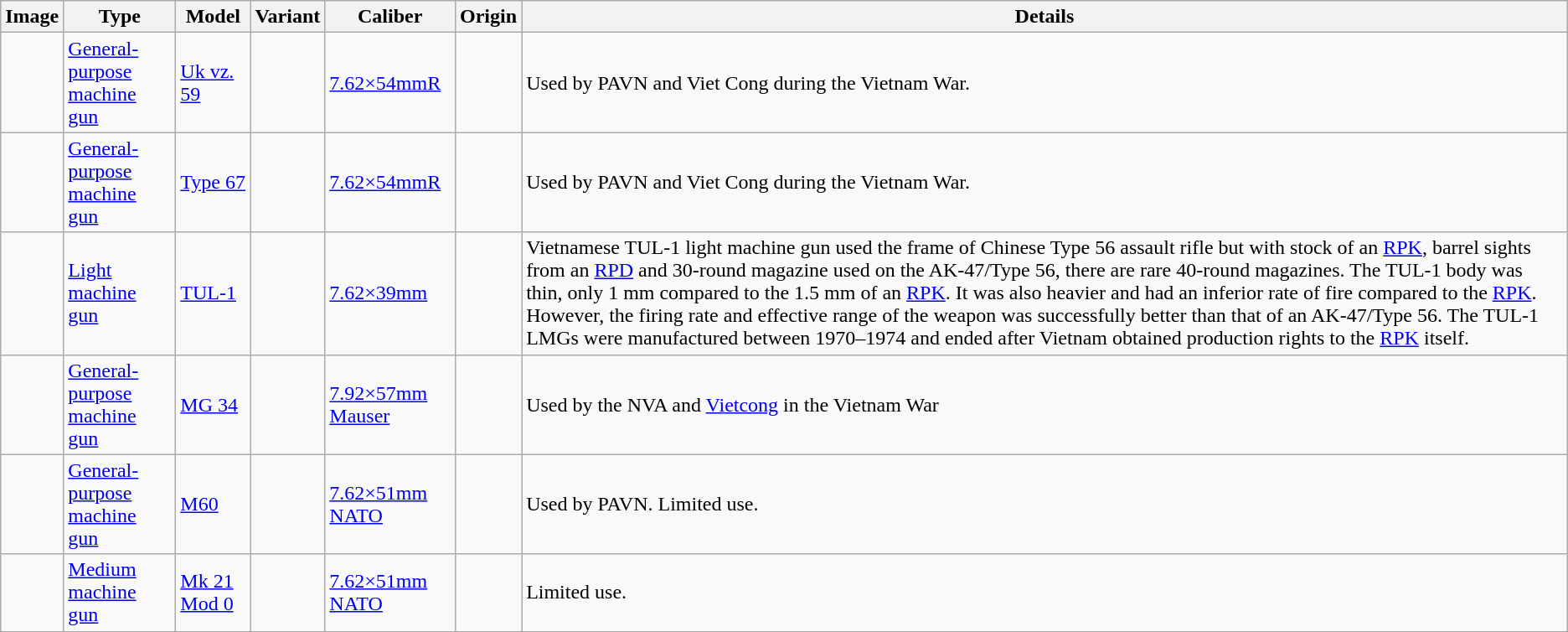<table class="wikitable">
<tr>
<th>Image</th>
<th>Type</th>
<th>Model</th>
<th>Variant</th>
<th>Caliber</th>
<th>Origin</th>
<th>Details</th>
</tr>
<tr>
<td></td>
<td><a href='#'>General-purpose machine gun</a></td>
<td><a href='#'>Uk vz. 59</a></td>
<td></td>
<td><a href='#'>7.62×54mmR</a></td>
<td></td>
<td>Used by PAVN and Viet Cong during the Vietnam War.</td>
</tr>
<tr>
<td></td>
<td><a href='#'>General-purpose machine gun</a></td>
<td><a href='#'>Type 67</a></td>
<td></td>
<td><a href='#'>7.62×54mmR</a></td>
<td></td>
<td>Used by PAVN and Viet Cong during the Vietnam War.</td>
</tr>
<tr>
<td></td>
<td><a href='#'>Light machine gun</a></td>
<td><a href='#'>TUL-1</a></td>
<td></td>
<td><a href='#'>7.62×39mm</a></td>
<td></td>
<td>Vietnamese TUL-1 light machine gun used the frame of Chinese Type 56 assault rifle but with stock of an <a href='#'>RPK</a>, barrel sights from an <a href='#'>RPD</a> and 30-round magazine used on the AK-47/Type 56, there are rare 40-round magazines. The TUL-1 body was thin, only 1 mm compared to the 1.5 mm of an <a href='#'>RPK</a>. It was also heavier and had an inferior rate of fire compared to the <a href='#'>RPK</a>. However, the firing rate and effective range of the weapon was successfully better than that of an AK-47/Type 56. The TUL-1 LMGs were manufactured between 1970–1974 and ended after Vietnam obtained production rights to the <a href='#'>RPK</a> itself.</td>
</tr>
<tr>
<td></td>
<td><a href='#'>General-purpose machine gun</a></td>
<td><a href='#'>MG 34</a></td>
<td></td>
<td><a href='#'>7.92×57mm Mauser</a></td>
<td></td>
<td>Used by the NVA and <a href='#'>Vietcong</a> in the Vietnam War</td>
</tr>
<tr>
<td></td>
<td><a href='#'>General-purpose machine gun</a></td>
<td><a href='#'>M60</a></td>
<td></td>
<td><a href='#'>7.62×51mm NATO</a></td>
<td></td>
<td>Used by PAVN. Limited use.</td>
</tr>
<tr>
<td></td>
<td><a href='#'>Medium machine gun</a></td>
<td><a href='#'>Mk 21 Mod 0</a></td>
<td></td>
<td><a href='#'>7.62×51mm NATO</a></td>
<td></td>
<td>Limited use.</td>
</tr>
</table>
